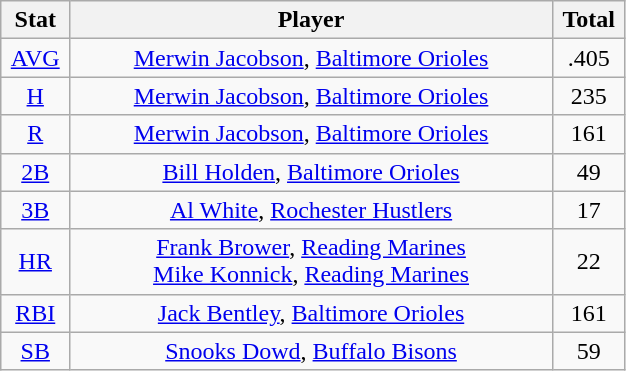<table class="wikitable" width="33%" style="text-align:center;">
<tr>
<th width="5%">Stat</th>
<th width="60%">Player</th>
<th width="5%">Total</th>
</tr>
<tr>
<td><a href='#'>AVG</a></td>
<td><a href='#'>Merwin Jacobson</a>, <a href='#'>Baltimore Orioles</a></td>
<td>.405</td>
</tr>
<tr>
<td><a href='#'>H</a></td>
<td><a href='#'>Merwin Jacobson</a>, <a href='#'>Baltimore Orioles</a></td>
<td>235</td>
</tr>
<tr>
<td><a href='#'>R</a></td>
<td><a href='#'>Merwin Jacobson</a>, <a href='#'>Baltimore Orioles</a></td>
<td>161</td>
</tr>
<tr>
<td><a href='#'>2B</a></td>
<td><a href='#'>Bill Holden</a>, <a href='#'>Baltimore Orioles</a></td>
<td>49</td>
</tr>
<tr>
<td><a href='#'>3B</a></td>
<td><a href='#'>Al White</a>, <a href='#'>Rochester Hustlers</a></td>
<td>17</td>
</tr>
<tr>
<td><a href='#'>HR</a></td>
<td><a href='#'>Frank Brower</a>, <a href='#'>Reading Marines</a> <br> <a href='#'>Mike Konnick</a>, <a href='#'>Reading Marines</a></td>
<td>22</td>
</tr>
<tr>
<td><a href='#'>RBI</a></td>
<td><a href='#'>Jack Bentley</a>, <a href='#'>Baltimore Orioles</a></td>
<td>161</td>
</tr>
<tr>
<td><a href='#'>SB</a></td>
<td><a href='#'>Snooks Dowd</a>, <a href='#'>Buffalo Bisons</a></td>
<td>59</td>
</tr>
</table>
